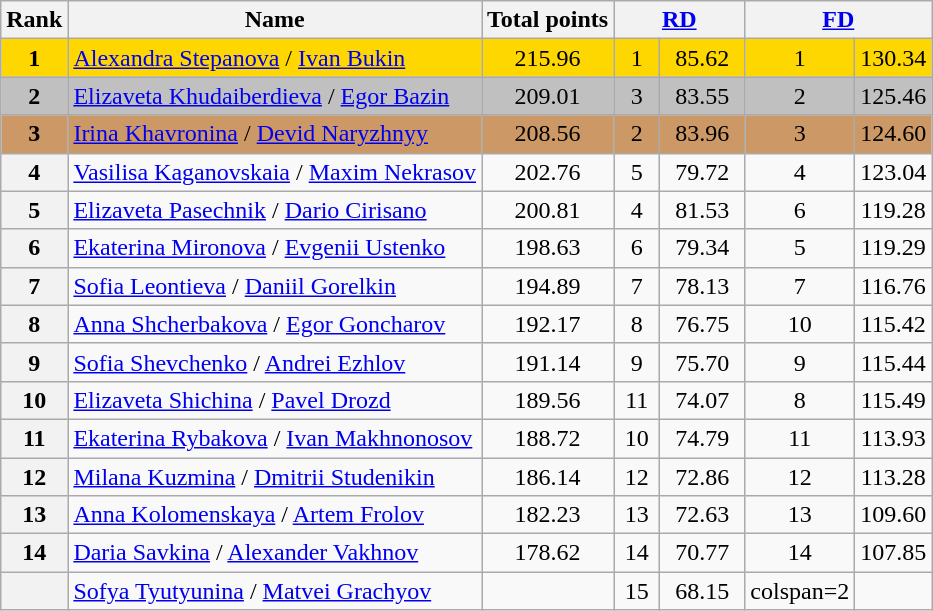<table class="wikitable sortable">
<tr>
<th>Rank</th>
<th>Name</th>
<th>Total points</th>
<th colspan="2" width="80px"><a href='#'>RD</a></th>
<th colspan="2" width="80px"><a href='#'>FD</a></th>
</tr>
<tr bgcolor="gold">
<td align="center"><strong>1</strong></td>
<td><a href='#'>Alexandra Stepanova</a> / <a href='#'>Ivan Bukin</a></td>
<td align="center">215.96</td>
<td align="center">1</td>
<td align="center">85.62</td>
<td align="center">1</td>
<td align="center">130.34</td>
</tr>
<tr bgcolor="silver">
<td align="center"><strong>2</strong></td>
<td><a href='#'>Elizaveta Khudaiberdieva</a> / <a href='#'>Egor Bazin</a></td>
<td align="center">209.01</td>
<td align="center">3</td>
<td align="center">83.55</td>
<td align="center">2</td>
<td align="center">125.46</td>
</tr>
<tr bgcolor="cc9966">
<td align="center"><strong>3</strong></td>
<td><a href='#'>Irina Khavronina</a> / <a href='#'>Devid Naryzhnyy</a></td>
<td align="center">208.56</td>
<td align="center">2</td>
<td align="center">83.96</td>
<td align="center">3</td>
<td align="center">124.60</td>
</tr>
<tr>
<th>4</th>
<td><a href='#'>Vasilisa Kaganovskaia</a> / <a href='#'>Maxim Nekrasov</a></td>
<td align="center">202.76</td>
<td align="center">5</td>
<td align="center">79.72</td>
<td align="center">4</td>
<td align="center">123.04</td>
</tr>
<tr>
<th>5</th>
<td><a href='#'>Elizaveta Pasechnik</a> / <a href='#'>Dario Cirisano</a></td>
<td align="center">200.81</td>
<td align="center">4</td>
<td align="center">81.53</td>
<td align="center">6</td>
<td align="center">119.28</td>
</tr>
<tr>
<th>6</th>
<td><a href='#'>Ekaterina Mironova</a> / <a href='#'>Evgenii Ustenko</a></td>
<td align="center">198.63</td>
<td align="center">6</td>
<td align="center">79.34</td>
<td align="center">5</td>
<td align="center">119.29</td>
</tr>
<tr>
<th>7</th>
<td><a href='#'>Sofia Leontieva</a> / <a href='#'>Daniil Gorelkin</a></td>
<td align="center">194.89</td>
<td align="center">7</td>
<td align="center">78.13</td>
<td align="center">7</td>
<td align="center">116.76</td>
</tr>
<tr>
<th>8</th>
<td><a href='#'>Anna Shcherbakova</a> / <a href='#'>Egor Goncharov</a></td>
<td align="center">192.17</td>
<td align="center">8</td>
<td align="center">76.75</td>
<td align="center">10</td>
<td align="center">115.42</td>
</tr>
<tr>
<th>9</th>
<td><a href='#'>Sofia Shevchenko</a> / <a href='#'>Andrei Ezhlov</a></td>
<td align="center">191.14</td>
<td align="center">9</td>
<td align="center">75.70</td>
<td align="center">9</td>
<td align="center">115.44</td>
</tr>
<tr>
<th>10</th>
<td><a href='#'>Elizaveta Shichina</a> / <a href='#'>Pavel Drozd</a></td>
<td align="center">189.56</td>
<td align="center">11</td>
<td align="center">74.07</td>
<td align="center">8</td>
<td align="center">115.49</td>
</tr>
<tr>
<th>11</th>
<td><a href='#'>Ekaterina Rybakova</a> / <a href='#'>Ivan Makhnonosov</a></td>
<td align="center">188.72</td>
<td align="center">10</td>
<td align="center">74.79</td>
<td align="center">11</td>
<td align="center">113.93</td>
</tr>
<tr>
<th>12</th>
<td><a href='#'>Milana Kuzmina</a> / <a href='#'>Dmitrii Studenikin</a></td>
<td align="center">186.14</td>
<td align="center">12</td>
<td align="center">72.86</td>
<td align="center">12</td>
<td align="center">113.28</td>
</tr>
<tr>
<th>13</th>
<td><a href='#'>Anna Kolomenskaya</a> / <a href='#'>Artem Frolov</a></td>
<td align="center">182.23</td>
<td align="center">13</td>
<td align="center">72.63</td>
<td align="center">13</td>
<td align="center">109.60</td>
</tr>
<tr>
<th>14</th>
<td><a href='#'>Daria Savkina</a> / <a href='#'>Alexander Vakhnov</a></td>
<td align="center">178.62</td>
<td align="center">14</td>
<td align="center">70.77</td>
<td align="center">14</td>
<td align="center">107.85</td>
</tr>
<tr>
<th></th>
<td><a href='#'>Sofya Tyutyunina</a> / <a href='#'>Matvei Grachyov</a></td>
<td></td>
<td align="center">15</td>
<td align="center">68.15</td>
<td>colspan=2 </td>
</tr>
</table>
